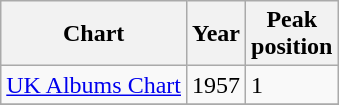<table class="wikitable sortable">
<tr>
<th>Chart</th>
<th>Year</th>
<th>Peak<br>position</th>
</tr>
<tr>
<td align="left"><a href='#'>UK Albums Chart</a></td>
<td align="left">1957</td>
<td align="left">1</td>
</tr>
<tr>
</tr>
</table>
